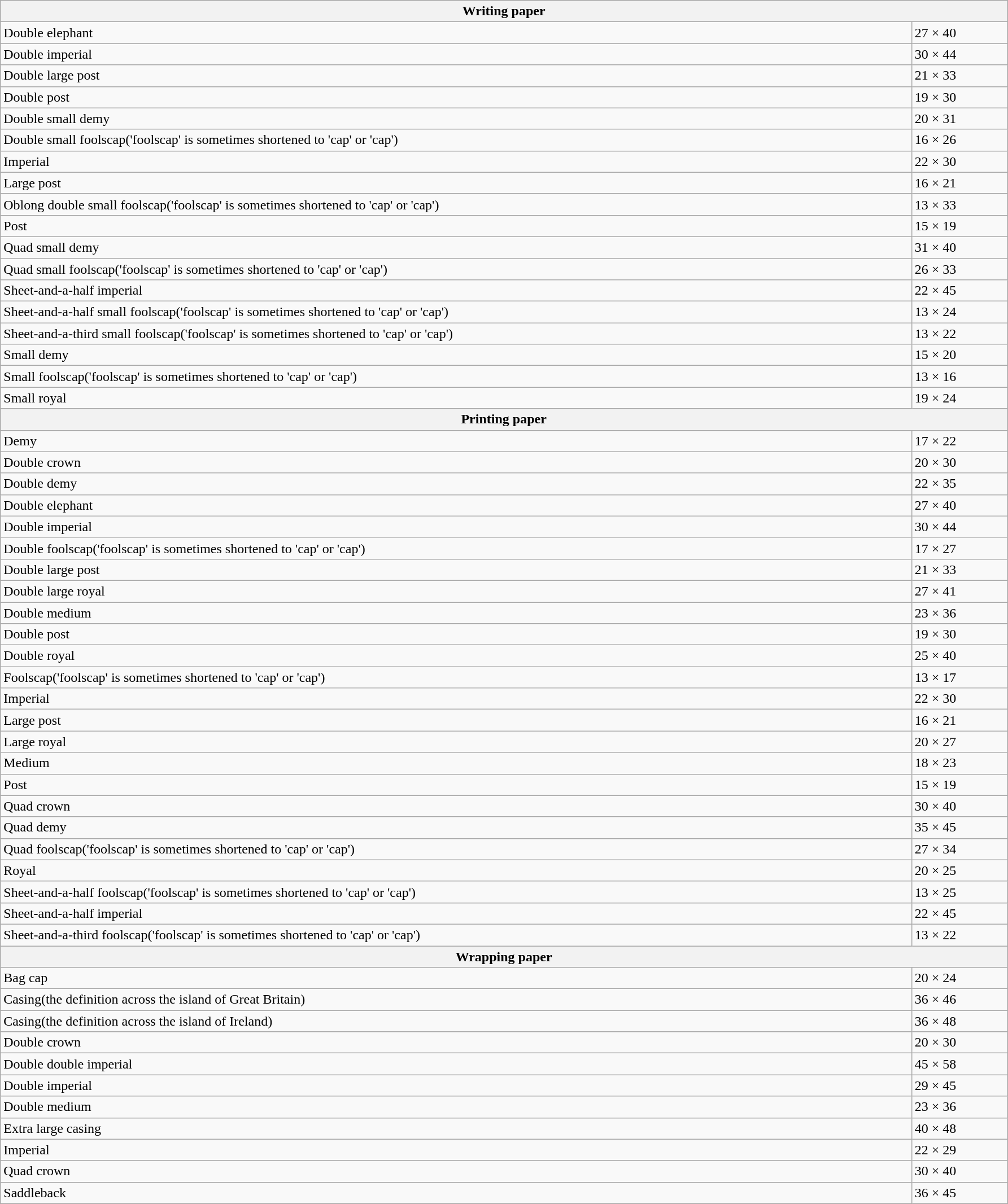<table class="wikitable">
<tr>
<th colspan="2" width="50%">Writing paper</th>
</tr>
<tr>
<td>Double elephant</td>
<td>27 × 40</td>
</tr>
<tr>
<td>Double imperial</td>
<td>30 × 44</td>
</tr>
<tr>
<td>Double large post</td>
<td>21 × 33</td>
</tr>
<tr>
<td>Double post</td>
<td>19 × 30</td>
</tr>
<tr>
<td>Double small demy</td>
<td>20 × 31</td>
</tr>
<tr>
<td>Double small foolscap('foolscap' is sometimes shortened to 'cap' or 'cap')</td>
<td>16 × 26</td>
</tr>
<tr>
<td>Imperial</td>
<td>22 × 30</td>
</tr>
<tr>
<td>Large post</td>
<td>16 × 21</td>
</tr>
<tr>
<td>Oblong double small foolscap('foolscap' is sometimes shortened to 'cap' or 'cap')</td>
<td>13 × 33</td>
</tr>
<tr>
<td>Post</td>
<td>15 × 19</td>
</tr>
<tr>
<td>Quad small demy</td>
<td>31 × 40</td>
</tr>
<tr>
<td>Quad small foolscap('foolscap' is sometimes shortened to 'cap' or 'cap')</td>
<td>26 × 33</td>
</tr>
<tr>
<td>Sheet‑and‑a‑half imperial</td>
<td>22 × 45</td>
</tr>
<tr>
<td>Sheet‑and‑a‑half small foolscap('foolscap' is sometimes shortened to 'cap' or 'cap')</td>
<td>13 × 24</td>
</tr>
<tr>
<td>Sheet‑and‑a‑third small foolscap('foolscap' is sometimes shortened to 'cap' or 'cap')</td>
<td>13 × 22</td>
</tr>
<tr>
<td>Small demy</td>
<td>15 × 20</td>
</tr>
<tr>
<td>Small foolscap('foolscap' is sometimes shortened to 'cap' or 'cap')</td>
<td>13 × 16</td>
</tr>
<tr>
<td>Small royal</td>
<td>19 × 24</td>
</tr>
<tr>
<th colspan="2">Printing paper</th>
</tr>
<tr>
<td>Demy</td>
<td>17 × 22</td>
</tr>
<tr>
<td>Double crown</td>
<td>20 × 30</td>
</tr>
<tr>
<td>Double demy</td>
<td>22 × 35</td>
</tr>
<tr>
<td>Double elephant</td>
<td>27 × 40</td>
</tr>
<tr>
<td>Double imperial</td>
<td>30 × 44</td>
</tr>
<tr>
<td>Double foolscap('foolscap' is sometimes shortened to 'cap' or 'cap')</td>
<td>17 × 27</td>
</tr>
<tr>
<td>Double large post</td>
<td>21 × 33</td>
</tr>
<tr>
<td>Double large royal</td>
<td>27 × 41</td>
</tr>
<tr>
<td>Double medium</td>
<td>23 × 36</td>
</tr>
<tr>
<td>Double post</td>
<td>19 × 30</td>
</tr>
<tr>
<td>Double royal</td>
<td>25 × 40</td>
</tr>
<tr>
<td>Foolscap('foolscap' is sometimes shortened to 'cap' or 'cap')</td>
<td>13 × 17</td>
</tr>
<tr>
<td>Imperial</td>
<td>22 × 30</td>
</tr>
<tr>
<td>Large post</td>
<td>16 × 21</td>
</tr>
<tr>
<td>Large royal</td>
<td>20 × 27</td>
</tr>
<tr>
<td>Medium</td>
<td>18 × 23</td>
</tr>
<tr>
<td>Post</td>
<td>15 × 19</td>
</tr>
<tr>
<td>Quad crown</td>
<td>30 × 40</td>
</tr>
<tr>
<td>Quad demy</td>
<td>35 × 45</td>
</tr>
<tr>
<td>Quad foolscap('foolscap' is sometimes shortened to 'cap' or 'cap')</td>
<td>27 × 34</td>
</tr>
<tr>
<td>Royal</td>
<td>20 × 25</td>
</tr>
<tr>
<td>Sheet‑and‑a‑half foolscap('foolscap' is sometimes shortened to 'cap' or 'cap')</td>
<td>13 × 25</td>
</tr>
<tr>
<td>Sheet‑and‑a‑half imperial</td>
<td>22 × 45</td>
</tr>
<tr>
<td>Sheet‑and‑a‑third foolscap('foolscap' is sometimes shortened to 'cap' or 'cap')</td>
<td>13 × 22</td>
</tr>
<tr>
<th colspan="2">Wrapping paper</th>
</tr>
<tr>
<td>Bag cap</td>
<td>20 × 24</td>
</tr>
<tr>
<td>Casing(the definition across the island of Great Britain)</td>
<td>36 × 46</td>
</tr>
<tr>
<td>Casing(the definition across the island of Ireland)</td>
<td>36 × 48</td>
</tr>
<tr>
<td>Double crown</td>
<td>20 × 30</td>
</tr>
<tr>
<td>Double double imperial</td>
<td>45 × 58</td>
</tr>
<tr>
<td>Double imperial</td>
<td>29 × 45</td>
</tr>
<tr>
<td>Double medium</td>
<td>23 × 36</td>
</tr>
<tr>
<td>Extra large casing</td>
<td>40 × 48</td>
</tr>
<tr>
<td>Imperial</td>
<td>22 × 29</td>
</tr>
<tr>
<td>Quad crown</td>
<td>30 × 40</td>
</tr>
<tr>
<td>Saddleback</td>
<td>36 × 45</td>
</tr>
</table>
